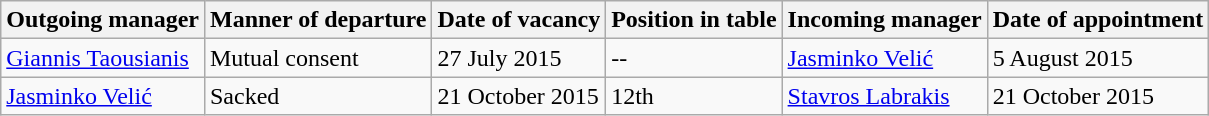<table class="wikitable">
<tr>
<th>Outgoing manager</th>
<th>Manner of departure</th>
<th>Date of vacancy</th>
<th>Position in table</th>
<th>Incoming manager</th>
<th>Date of appointment</th>
</tr>
<tr>
<td> <a href='#'>Giannis Taousianis</a></td>
<td>Mutual consent</td>
<td>27 July 2015</td>
<td>--</td>
<td> <a href='#'>Jasminko Velić</a></td>
<td>5 August 2015</td>
</tr>
<tr>
<td> <a href='#'>Jasminko Velić</a></td>
<td>Sacked</td>
<td>21 October 2015</td>
<td>12th</td>
<td> <a href='#'>Stavros Labrakis</a></td>
<td>21 October 2015</td>
</tr>
</table>
